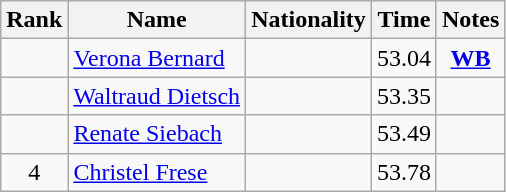<table class="wikitable sortable" style="text-align:center">
<tr>
<th>Rank</th>
<th>Name</th>
<th>Nationality</th>
<th>Time</th>
<th>Notes</th>
</tr>
<tr>
<td></td>
<td align="left"><a href='#'>Verona Bernard</a></td>
<td align=left></td>
<td>53.04</td>
<td><strong><a href='#'>WB</a></strong></td>
</tr>
<tr>
<td></td>
<td align="left"><a href='#'>Waltraud Dietsch</a></td>
<td align=left></td>
<td>53.35</td>
<td></td>
</tr>
<tr>
<td></td>
<td align="left"><a href='#'>Renate Siebach</a></td>
<td align=left></td>
<td>53.49</td>
<td></td>
</tr>
<tr>
<td>4</td>
<td align="left"><a href='#'>Christel Frese</a></td>
<td align=left></td>
<td>53.78</td>
<td></td>
</tr>
</table>
